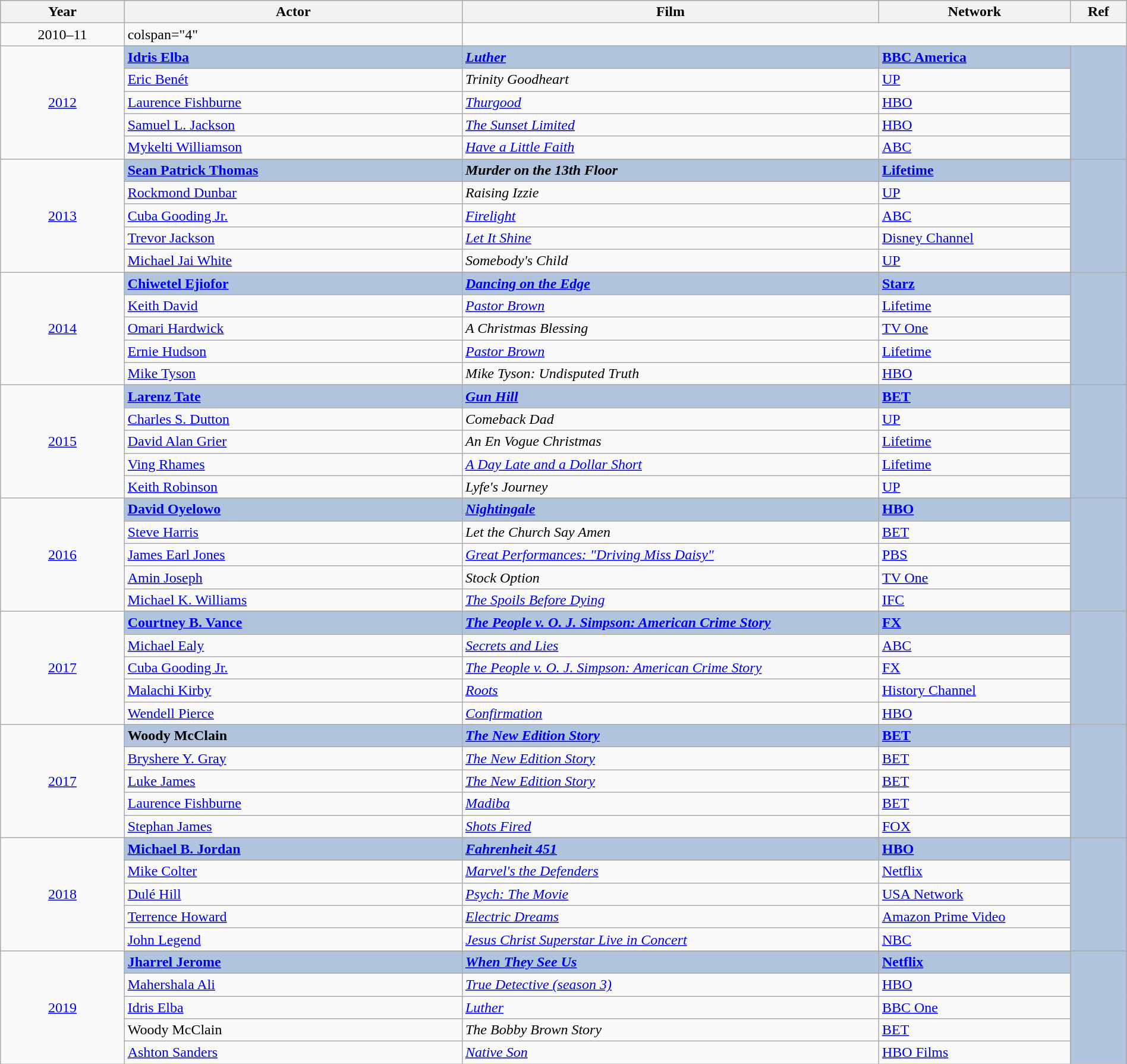<table class="wikitable" style="width:100%;">
<tr style="background:#bebebe;">
<th style="width:11%;">Year</th>
<th style="width:30%;">Actor</th>
<th style="width:37%;">Film</th>
<th style="width:17%;">Network</th>
<th style="width:5%;">Ref</th>
</tr>
<tr>
<td align="center">2010–11</td>
<td>colspan="4" </td>
</tr>
<tr>
<td rowspan="6" align="center"><a href='#'>2012</a></td>
</tr>
<tr style="background:#B0C4DE">
<td><strong><a href='#'>Idris Elba</a></strong></td>
<td><strong><em><a href='#'>Luther</a></em></strong></td>
<td><strong><a href='#'>BBC America</a></strong></td>
<td rowspan="6" align="center"></td>
</tr>
<tr>
<td><a href='#'>Eric Benét</a></td>
<td><em>Trinity Goodheart</em></td>
<td><a href='#'>UP</a></td>
</tr>
<tr>
<td><a href='#'>Laurence Fishburne</a></td>
<td><em><a href='#'>Thurgood</a></em></td>
<td><a href='#'>HBO</a></td>
</tr>
<tr>
<td><a href='#'>Samuel L. Jackson</a></td>
<td><em><a href='#'>The Sunset Limited</a></em></td>
<td><a href='#'>HBO</a></td>
</tr>
<tr>
<td><a href='#'>Mykelti Williamson</a></td>
<td><em><a href='#'>Have a Little Faith</a></em></td>
<td><a href='#'>ABC</a></td>
</tr>
<tr>
<td rowspan="6" align="center"><a href='#'>2013</a></td>
</tr>
<tr style="background:#B0C4DE">
<td><strong><a href='#'>Sean Patrick Thomas</a></strong></td>
<td><strong><em>Murder on the 13th Floor</em></strong></td>
<td><strong><a href='#'>Lifetime</a></strong></td>
<td rowspan="6" align="center"></td>
</tr>
<tr>
<td><a href='#'>Rockmond Dunbar</a></td>
<td><em>Raising Izzie</em></td>
<td><a href='#'>UP</a></td>
</tr>
<tr>
<td><a href='#'>Cuba Gooding Jr.</a></td>
<td><em><a href='#'>Firelight</a></em></td>
<td><a href='#'>ABC</a></td>
</tr>
<tr>
<td><a href='#'>Trevor Jackson</a></td>
<td><em><a href='#'>Let It Shine</a></em></td>
<td><a href='#'>Disney Channel</a></td>
</tr>
<tr>
<td><a href='#'>Michael Jai White</a></td>
<td><em>Somebody's Child</em></td>
<td><a href='#'>UP</a></td>
</tr>
<tr>
<td rowspan="6" align="center"><a href='#'>2014</a></td>
</tr>
<tr style="background:#B0C4DE">
<td><strong><a href='#'>Chiwetel Ejiofor</a></strong></td>
<td><strong><em><a href='#'>Dancing on the Edge</a></em></strong></td>
<td><strong><a href='#'>Starz</a></strong></td>
<td rowspan="6" align="center"></td>
</tr>
<tr>
<td><a href='#'>Keith David</a></td>
<td><em><a href='#'>Pastor Brown</a></em></td>
<td><a href='#'>Lifetime</a></td>
</tr>
<tr>
<td><a href='#'>Omari Hardwick</a></td>
<td><em>A Christmas Blessing</em></td>
<td><a href='#'>TV One</a></td>
</tr>
<tr>
<td><a href='#'>Ernie Hudson</a></td>
<td><em><a href='#'>Pastor Brown</a></em></td>
<td><a href='#'>Lifetime</a></td>
</tr>
<tr>
<td><a href='#'>Mike Tyson</a></td>
<td><em>Mike Tyson: Undisputed Truth</em></td>
<td><a href='#'>HBO</a></td>
</tr>
<tr>
<td rowspan="6" align="center"><a href='#'>2015</a></td>
</tr>
<tr style="background:#B0C4DE">
<td><strong><a href='#'>Larenz Tate</a></strong></td>
<td><strong><em><a href='#'>Gun Hill</a></em></strong></td>
<td><strong><a href='#'>BET</a></strong></td>
<td rowspan="6" align="center"></td>
</tr>
<tr>
<td><a href='#'>Charles S. Dutton</a></td>
<td><em>Comeback Dad</em></td>
<td><a href='#'>UP</a></td>
</tr>
<tr>
<td><a href='#'>David Alan Grier</a></td>
<td><em>An En Vogue Christmas</em></td>
<td><a href='#'>Lifetime</a></td>
</tr>
<tr>
<td><a href='#'>Ving Rhames</a></td>
<td><em><a href='#'>A Day Late and a Dollar Short</a></em></td>
<td><a href='#'>Lifetime</a></td>
</tr>
<tr>
<td><a href='#'>Keith Robinson</a></td>
<td><em>Lyfe's Journey</em></td>
<td><a href='#'>UP</a></td>
</tr>
<tr>
<td rowspan="6" align="center"><a href='#'>2016</a></td>
</tr>
<tr style="background:#B0C4DE">
<td><strong><a href='#'>David Oyelowo</a></strong></td>
<td><strong><em><a href='#'>Nightingale</a></em></strong></td>
<td><strong><a href='#'>HBO</a></strong></td>
<td rowspan="6" align="center"></td>
</tr>
<tr>
<td><a href='#'>Steve Harris</a></td>
<td><em>Let the Church Say Amen</em></td>
<td><a href='#'>BET</a></td>
</tr>
<tr>
<td><a href='#'>James Earl Jones</a></td>
<td><em><a href='#'>Great Performances: "Driving Miss Daisy"</a></em></td>
<td><a href='#'>PBS</a></td>
</tr>
<tr>
<td><a href='#'>Amin Joseph</a></td>
<td><em>Stock Option</em></td>
<td><a href='#'>TV One</a></td>
</tr>
<tr>
<td><a href='#'>Michael K. Williams</a></td>
<td><em><a href='#'>The Spoils Before Dying</a></em></td>
<td><a href='#'>IFC</a></td>
</tr>
<tr>
<td rowspan="6" align="center"><a href='#'>2017</a></td>
</tr>
<tr style="background:#B0C4DE">
<td><strong><a href='#'>Courtney B. Vance</a></strong></td>
<td><strong><em><a href='#'>The People v. O. J. Simpson: American Crime Story</a></em></strong></td>
<td><strong><a href='#'>FX</a></strong></td>
<td rowspan="6" align="center"></td>
</tr>
<tr>
<td><a href='#'>Michael Ealy</a></td>
<td><em><a href='#'>Secrets and Lies</a></em></td>
<td><a href='#'>ABC</a></td>
</tr>
<tr>
<td><a href='#'>Cuba Gooding Jr.</a></td>
<td><em><a href='#'>The People v. O. J. Simpson: American Crime Story</a></em></td>
<td><a href='#'>FX</a></td>
</tr>
<tr>
<td><a href='#'>Malachi Kirby</a></td>
<td><em><a href='#'>Roots</a></em></td>
<td><a href='#'>History Channel</a></td>
</tr>
<tr>
<td><a href='#'>Wendell Pierce</a></td>
<td><em><a href='#'>Confirmation</a></em></td>
<td><a href='#'>HBO</a></td>
</tr>
<tr>
<td rowspan="6" align="center"><a href='#'>2017</a></td>
</tr>
<tr style="background:#B0C4DE">
<td><strong>Woody McClain</strong></td>
<td><strong><em><a href='#'>The New Edition Story</a></em></strong></td>
<td><strong><a href='#'>BET</a></strong></td>
<td rowspan="6" align="center"></td>
</tr>
<tr>
<td><a href='#'>Bryshere Y. Gray</a></td>
<td><em><a href='#'>The New Edition Story</a></em></td>
<td><a href='#'>BET</a></td>
</tr>
<tr>
<td><a href='#'>Luke James</a></td>
<td><em><a href='#'>The New Edition Story</a></em></td>
<td><a href='#'>BET</a></td>
</tr>
<tr>
<td><a href='#'>Laurence Fishburne</a></td>
<td><em><a href='#'>Madiba</a></em></td>
<td><a href='#'>BET</a></td>
</tr>
<tr>
<td><a href='#'>Stephan James</a></td>
<td><em><a href='#'>Shots Fired</a></em></td>
<td><a href='#'>FOX</a></td>
</tr>
<tr>
<td rowspan="6" align="center"><a href='#'>2018</a></td>
</tr>
<tr style="background:#B0C4DE">
<td><strong><a href='#'>Michael B. Jordan</a></strong></td>
<td><strong><em><a href='#'>Fahrenheit 451</a></em></strong></td>
<td><strong><a href='#'>HBO</a></strong></td>
<td rowspan="6" align="center"></td>
</tr>
<tr>
<td><a href='#'>Mike Colter</a></td>
<td><em><a href='#'>Marvel's the Defenders</a></em></td>
<td><a href='#'>Netflix</a></td>
</tr>
<tr>
<td><a href='#'>Dulé Hill</a></td>
<td><em><a href='#'>Psych: The Movie</a></em></td>
<td><a href='#'>USA Network</a></td>
</tr>
<tr>
<td><a href='#'>Terrence Howard</a></td>
<td><em><a href='#'>Electric Dreams</a></em></td>
<td><a href='#'>Amazon Prime Video</a></td>
</tr>
<tr>
<td><a href='#'>John Legend</a></td>
<td><em><a href='#'>Jesus Christ Superstar Live in Concert</a></em></td>
<td><a href='#'>NBC</a></td>
</tr>
<tr>
<td rowspan="6" align="center"><a href='#'>2019</a></td>
</tr>
<tr style="background:#B0C4DE">
<td><strong><a href='#'>Jharrel Jerome</a></strong></td>
<td><strong><em><a href='#'>When They See Us</a></em></strong></td>
<td><strong><a href='#'>Netflix</a></strong></td>
<td rowspan="6" align="center"></td>
</tr>
<tr>
<td><a href='#'>Mahershala Ali</a></td>
<td><em><a href='#'>True Detective (season 3)</a></em></td>
<td><a href='#'>HBO</a></td>
</tr>
<tr>
<td><a href='#'>Idris Elba</a></td>
<td><em><a href='#'>Luther</a></em></td>
<td><a href='#'>BBC One</a></td>
</tr>
<tr>
<td>Woody McClain</td>
<td><em>The Bobby Brown Story</em></td>
<td><a href='#'>BET</a></td>
</tr>
<tr>
<td><a href='#'>Ashton Sanders</a></td>
<td><em><a href='#'>Native Son</a></em></td>
<td><a href='#'>HBO Films</a></td>
</tr>
</table>
